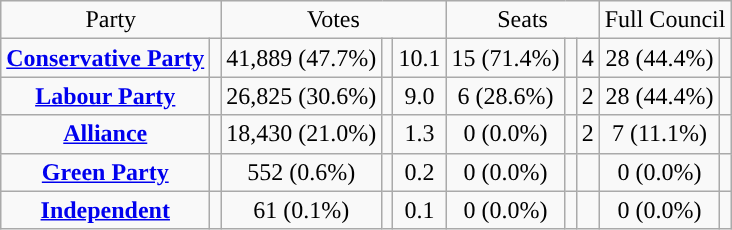<table class=wikitable style="text-align:center;">
<tr>
<td colspan=2>Party</td>
<td colspan=3>Votes</td>
<td colspan=3>Seats</td>
<td colspan=3>Full Council</td>
</tr>
<tr>
<td><strong><a href='#'>Conservative Party</a></strong></td>
<td style="background:"></td>
<td>41,889 (47.7%)</td>
<td></td>
<td> 10.1</td>
<td>15 (71.4%)</td>
<td></td>
<td> 4</td>
<td>28 (44.4%)</td>
<td></td>
</tr>
<tr>
<td><strong><a href='#'>Labour Party</a></strong></td>
<td style="background:"></td>
<td>26,825 (30.6%)</td>
<td></td>
<td> 9.0</td>
<td>6 (28.6%)</td>
<td></td>
<td> 2</td>
<td>28 (44.4%)</td>
<td></td>
</tr>
<tr>
<td><strong><a href='#'>Alliance</a></strong></td>
<td style="background:"></td>
<td>18,430 (21.0%)</td>
<td></td>
<td> 1.3</td>
<td>0 (0.0%)</td>
<td></td>
<td> 2</td>
<td>7 (11.1%)</td>
<td></td>
</tr>
<tr>
<td><strong><a href='#'>Green Party</a></strong></td>
<td style="background:"></td>
<td>552 (0.6%)</td>
<td></td>
<td> 0.2</td>
<td>0 (0.0%)</td>
<td></td>
<td></td>
<td>0 (0.0%)</td>
<td></td>
</tr>
<tr>
<td><strong><a href='#'>Independent</a></strong></td>
<td style="background:"></td>
<td>61 (0.1%)</td>
<td></td>
<td> 0.1</td>
<td>0 (0.0%)</td>
<td></td>
<td></td>
<td>0 (0.0%)</td>
<td></td>
</tr>
</table>
